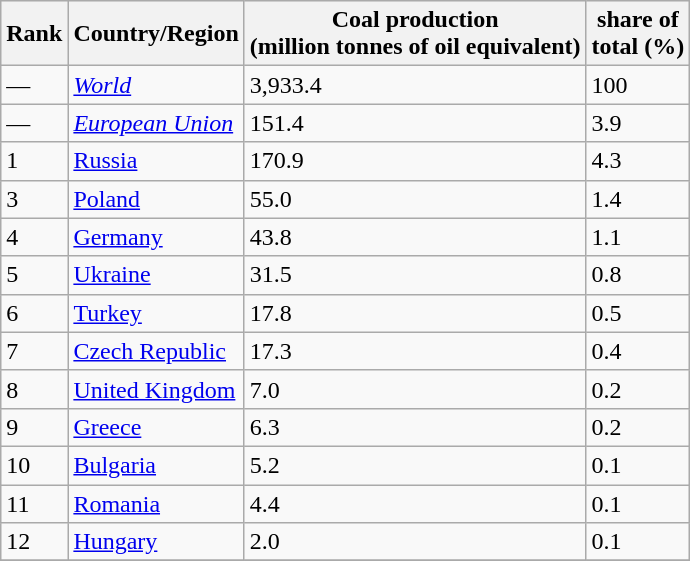<table class="wikitable sortable">
<tr bgcolor="#ececec">
<th>Rank</th>
<th>Country/Region</th>
<th>Coal production <br> (million tonnes of oil equivalent)</th>
<th>share of<br>total (%)</th>
</tr>
<tr>
<td>—</td>
<td><em><a href='#'>World</a></em></td>
<td align="left">3,933.4</td>
<td>100</td>
</tr>
<tr>
<td>—</td>
<td><em> <a href='#'>European Union</a></em></td>
<td align="left">151.4</td>
<td>3.9</td>
</tr>
<tr>
<td>1</td>
<td> <a href='#'>Russia</a></td>
<td align="left">170.9</td>
<td>4.3</td>
</tr>
<tr>
<td>3</td>
<td> <a href='#'>Poland</a></td>
<td align="left">55.0</td>
<td>1.4</td>
</tr>
<tr>
<td>4</td>
<td> <a href='#'>Germany</a></td>
<td align="left">43.8</td>
<td>1.1</td>
</tr>
<tr>
<td>5</td>
<td> <a href='#'>Ukraine</a></td>
<td align="left">31.5</td>
<td>0.8</td>
</tr>
<tr>
<td>6</td>
<td> <a href='#'>Turkey</a></td>
<td align="left">17.8</td>
<td>0.5</td>
</tr>
<tr>
<td>7</td>
<td> <a href='#'>Czech Republic</a></td>
<td align="left">17.3</td>
<td>0.4</td>
</tr>
<tr>
<td>8</td>
<td> <a href='#'>United Kingdom</a></td>
<td align="left">7.0</td>
<td>0.2</td>
</tr>
<tr>
<td>9</td>
<td> <a href='#'>Greece</a></td>
<td align="left">6.3</td>
<td>0.2</td>
</tr>
<tr>
<td>10</td>
<td> <a href='#'>Bulgaria</a></td>
<td align="left">5.2</td>
<td>0.1</td>
</tr>
<tr>
<td>11</td>
<td> <a href='#'>Romania</a></td>
<td align="left">4.4</td>
<td>0.1</td>
</tr>
<tr>
<td>12</td>
<td> <a href='#'>Hungary</a></td>
<td align="left">2.0</td>
<td>0.1</td>
</tr>
<tr>
</tr>
</table>
